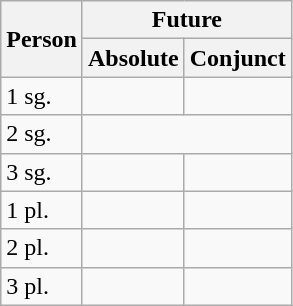<table class=wikitable>
<tr>
<th rowspan=2>Person</th>
<th colspan="2" style="text-align:center;">Future</th>
</tr>
<tr>
<th>Absolute</th>
<th>Conjunct</th>
</tr>
<tr>
<td>1 sg.</td>
<td></td>
<td></td>
</tr>
<tr>
<td>2 sg.</td>
<td colspan="2" style="text-align:center;"></td>
</tr>
<tr>
<td>3 sg.</td>
<td></td>
<td></td>
</tr>
<tr>
<td>1 pl.</td>
<td></td>
<td></td>
</tr>
<tr>
<td>2 pl.</td>
<td></td>
<td></td>
</tr>
<tr>
<td>3 pl.</td>
<td></td>
<td></td>
</tr>
</table>
